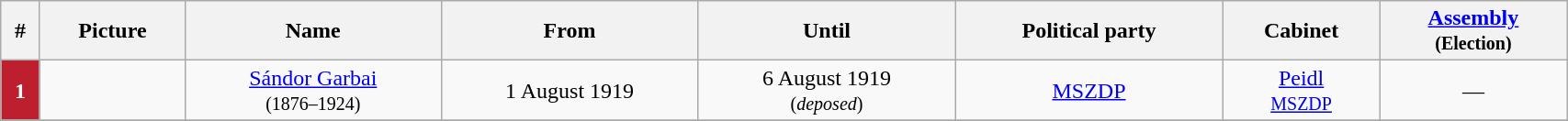<table width=90% class="wikitable" style="text-align:center">
<tr>
<th>#</th>
<th>Picture</th>
<th>Name</th>
<th>From</th>
<th>Until</th>
<th>Political party</th>
<th>Cabinet</th>
<th><a href='#'>Assembly</a><br><small>(Election)</small></th>
</tr>
<tr>
<th style="background-color:#BE1F2E; color:white">1</th>
<td></td>
<td><a href='#'>Sándor Garbai</a><br><small>(1876–1924)</small></td>
<td>1 August 1919</td>
<td>6 August 1919<br><small>(<em>deposed</em>)</small></td>
<td><a href='#'>MSZDP</a></td>
<td><a href='#'>Peidl</a><br><small><a href='#'>MSZDP</a></small></td>
<td>—</td>
</tr>
<tr>
</tr>
</table>
